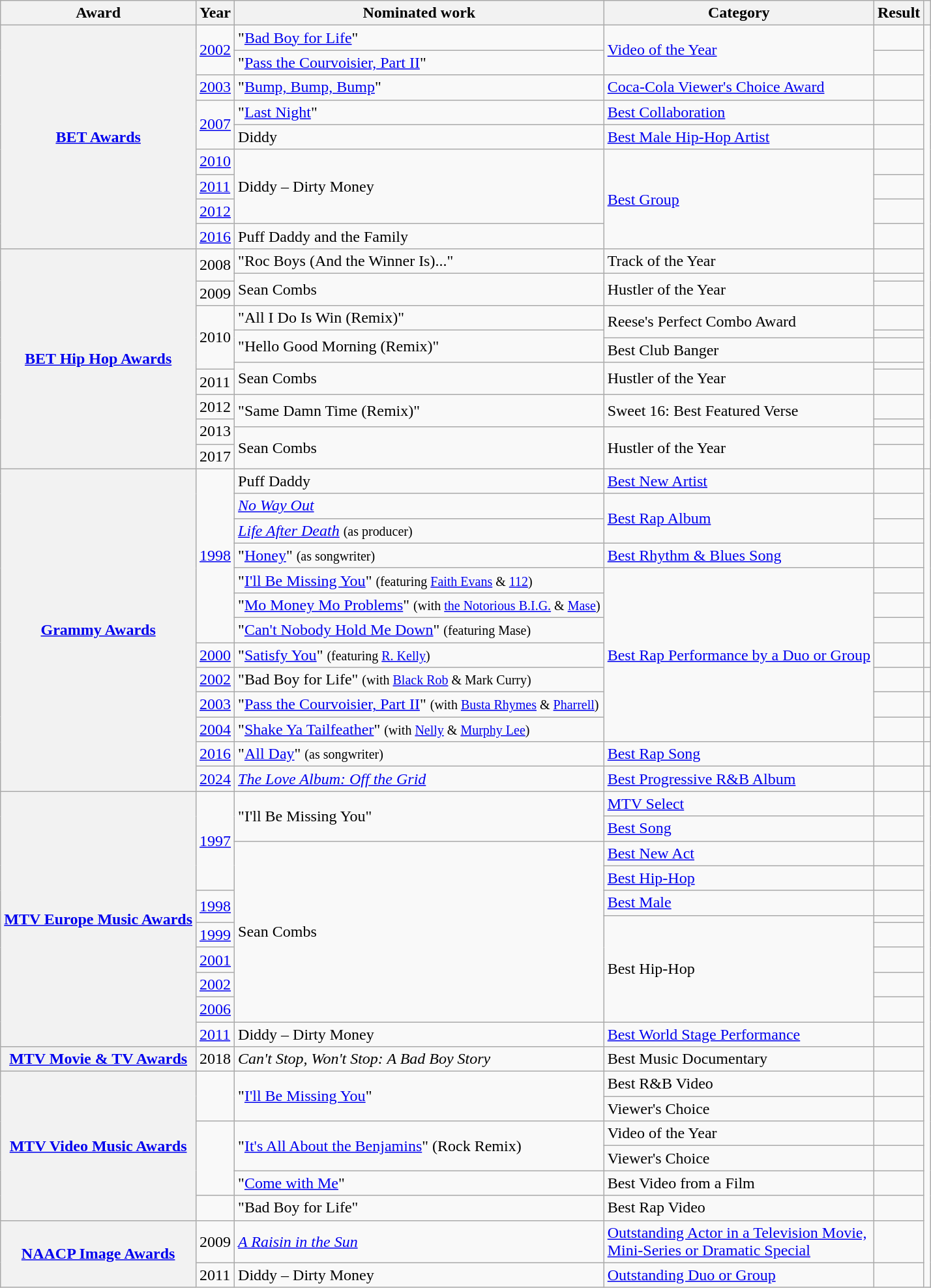<table class="wikitable sortable plainrowheaders">
<tr>
<th scope="col">Award</th>
<th scope="col">Year</th>
<th scope="col">Nominated work</th>
<th scope="col">Category</th>
<th scope="col">Result</th>
<th scope="col" class="unsortable"></th>
</tr>
<tr>
<th scope="row" rowspan="9"><a href='#'>BET Awards</a></th>
<td rowspan="2"><a href='#'>2002</a></td>
<td>"<a href='#'>Bad Boy for Life</a>"<br></td>
<td rowspan="2"><a href='#'>Video of the Year</a></td>
<td></td>
</tr>
<tr>
<td>"<a href='#'>Pass the Courvoisier, Part II</a>"<br></td>
<td></td>
</tr>
<tr>
<td><a href='#'>2003</a></td>
<td>"<a href='#'>Bump, Bump, Bump</a>" </td>
<td><a href='#'>Coca-Cola Viewer's Choice Award</a></td>
<td></td>
</tr>
<tr>
<td rowspan="2"><a href='#'>2007</a></td>
<td>"<a href='#'>Last Night</a>" </td>
<td><a href='#'>Best Collaboration</a></td>
<td></td>
</tr>
<tr>
<td>Diddy</td>
<td><a href='#'>Best Male Hip-Hop Artist</a></td>
<td></td>
</tr>
<tr>
<td><a href='#'>2010</a></td>
<td rowspan="3">Diddy – Dirty Money</td>
<td rowspan="4"><a href='#'>Best Group</a></td>
<td></td>
</tr>
<tr>
<td><a href='#'>2011</a></td>
<td></td>
</tr>
<tr>
<td><a href='#'>2012</a></td>
<td></td>
</tr>
<tr>
<td><a href='#'>2016</a></td>
<td>Puff Daddy and the Family</td>
<td></td>
</tr>
<tr>
<th scope="row" rowspan="12"><a href='#'>BET Hip Hop Awards</a></th>
<td rowspan="2">2008</td>
<td>"Roc Boys (And the Winner Is)..."</td>
<td>Track of the Year</td>
<td></td>
</tr>
<tr>
<td rowspan="2">Sean Combs</td>
<td rowspan="2">Hustler of the Year</td>
<td></td>
</tr>
<tr>
<td>2009</td>
<td></td>
</tr>
<tr>
<td rowspan="4">2010</td>
<td>"All I Do Is Win (Remix)"</td>
<td rowspan="2">Reese's Perfect Combo Award</td>
<td></td>
</tr>
<tr>
<td rowspan="2">"Hello Good Morning (Remix)"</td>
<td></td>
</tr>
<tr>
<td>Best Club Banger</td>
<td></td>
</tr>
<tr>
<td rowspan="2">Sean Combs</td>
<td rowspan="2">Hustler of the Year</td>
<td></td>
</tr>
<tr>
<td>2011</td>
<td></td>
</tr>
<tr>
<td>2012</td>
<td rowspan="2">"Same Damn Time (Remix)"</td>
<td rowspan="2">Sweet 16: Best Featured Verse</td>
<td></td>
</tr>
<tr>
<td rowspan="2">2013</td>
<td></td>
</tr>
<tr>
<td rowspan="2">Sean Combs</td>
<td rowspan="2">Hustler of the Year</td>
<td></td>
</tr>
<tr>
<td>2017</td>
<td></td>
</tr>
<tr>
<th scope="row" rowspan="13"><a href='#'>Grammy Awards</a></th>
<td style="text-align:center;" rowspan="7"><a href='#'>1998</a></td>
<td>Puff Daddy</td>
<td><a href='#'>Best New Artist</a></td>
<td></td>
<td rowspan="7"><br></td>
</tr>
<tr>
<td><em><a href='#'>No Way Out</a></em></td>
<td rowspan="2"><a href='#'>Best Rap Album</a></td>
<td></td>
</tr>
<tr>
<td><em><a href='#'>Life After Death</a></em> <small>(as producer)</small></td>
<td></td>
</tr>
<tr>
<td>"<a href='#'>Honey</a>" <small>(as songwriter)</small></td>
<td><a href='#'>Best Rhythm & Blues Song</a></td>
<td></td>
</tr>
<tr>
<td>"<a href='#'>I'll Be Missing You</a>" <small>(featuring <a href='#'>Faith Evans</a> & <a href='#'>112</a>)</small></td>
<td rowspan="7"><a href='#'>Best Rap Performance by a Duo or Group</a></td>
<td></td>
</tr>
<tr>
<td>"<a href='#'>Mo Money Mo Problems</a>" <small>(with <a href='#'>the Notorious B.I.G.</a> & <a href='#'>Mase</a>)</small></td>
<td></td>
</tr>
<tr>
<td>"<a href='#'>Can't Nobody Hold Me Down</a>" <small>(featuring Mase)</small></td>
<td></td>
</tr>
<tr>
<td style="text-align:center;"><a href='#'>2000</a></td>
<td>"<a href='#'>Satisfy You</a>" <small>(featuring <a href='#'>R. Kelly</a>)</small></td>
<td></td>
<td></td>
</tr>
<tr>
<td style="text-align:center;"><a href='#'>2002</a></td>
<td>"Bad Boy for Life" <small>(with <a href='#'>Black Rob</a> & Mark Curry)</small></td>
<td></td>
<td></td>
</tr>
<tr>
<td style="text-align:center;"><a href='#'>2003</a></td>
<td>"<a href='#'>Pass the Courvoisier, Part II</a>" <small>(with <a href='#'>Busta Rhymes</a> & <a href='#'>Pharrell</a>)</small></td>
<td></td>
<td></td>
</tr>
<tr>
<td style="text-align:center;"><a href='#'>2004</a></td>
<td>"<a href='#'>Shake Ya Tailfeather</a>" <small>(with <a href='#'>Nelly</a> & <a href='#'>Murphy Lee</a>)</small></td>
<td></td>
<td></td>
</tr>
<tr>
<td style="text-align:center;"><a href='#'>2016</a></td>
<td>"<a href='#'>All Day</a>" <small>(as songwriter)</small></td>
<td><a href='#'>Best Rap Song</a></td>
<td></td>
<td></td>
</tr>
<tr>
<td style="text-align:center;"><a href='#'>2024</a></td>
<td><em><a href='#'>The Love Album: Off the Grid</a></em></td>
<td><a href='#'>Best Progressive R&B Album</a></td>
<td></td>
<td></td>
</tr>
<tr>
<th scope="row" rowspan="11"><a href='#'>MTV Europe Music Awards</a></th>
<td rowspan="4"><a href='#'>1997</a></td>
<td rowspan="2">"I'll Be Missing You"</td>
<td><a href='#'>MTV Select</a></td>
<td></td>
</tr>
<tr>
<td><a href='#'>Best Song</a></td>
<td></td>
</tr>
<tr>
<td rowspan="8">Sean Combs</td>
<td><a href='#'>Best New Act</a></td>
<td></td>
</tr>
<tr>
<td><a href='#'>Best Hip-Hop</a></td>
<td></td>
</tr>
<tr>
<td rowspan="2"><a href='#'>1998</a></td>
<td><a href='#'>Best Male</a></td>
<td></td>
</tr>
<tr>
<td rowspan="5">Best Hip-Hop</td>
<td></td>
</tr>
<tr>
<td><a href='#'>1999</a></td>
<td></td>
</tr>
<tr>
<td><a href='#'>2001</a></td>
<td></td>
</tr>
<tr>
<td><a href='#'>2002</a></td>
<td></td>
</tr>
<tr>
<td><a href='#'>2006</a></td>
<td></td>
</tr>
<tr>
<td><a href='#'>2011</a></td>
<td>Diddy – Dirty Money</td>
<td><a href='#'>Best World Stage Performance</a></td>
<td></td>
</tr>
<tr>
<th scope="row" rowspan="1"><a href='#'>MTV Movie & TV Awards</a></th>
<td>2018</td>
<td><em>Can't Stop, Won't Stop: A Bad Boy Story</em></td>
<td>Best Music Documentary</td>
<td></td>
</tr>
<tr>
<th scope="row" rowspan="6"><a href='#'>MTV Video Music Awards</a></th>
<td rowspan="2"></td>
<td rowspan="2">"<a href='#'>I'll Be Missing You</a>"</td>
<td>Best R&B Video</td>
<td></td>
</tr>
<tr>
<td>Viewer's Choice</td>
<td></td>
</tr>
<tr>
<td rowspan="3"></td>
<td rowspan="2">"<a href='#'>It's All About the Benjamins</a>" (Rock Remix)</td>
<td>Video of the Year</td>
<td></td>
</tr>
<tr>
<td>Viewer's Choice</td>
<td></td>
</tr>
<tr>
<td>"<a href='#'>Come with Me</a>" </td>
<td>Best Video from a Film</td>
<td></td>
</tr>
<tr>
<td></td>
<td>"Bad Boy for Life"</td>
<td>Best Rap Video</td>
<td></td>
</tr>
<tr>
<th scope="row" rowspan="2"><a href='#'>NAACP Image Awards</a></th>
<td>2009</td>
<td><em><a href='#'>A Raisin in the Sun</a></em></td>
<td><a href='#'>Outstanding Actor in a Television Movie,<br>Mini-Series or Dramatic Special</a></td>
<td></td>
</tr>
<tr>
<td>2011</td>
<td>Diddy – Dirty Money</td>
<td><a href='#'>Outstanding Duo or Group</a></td>
<td></td>
</tr>
</table>
